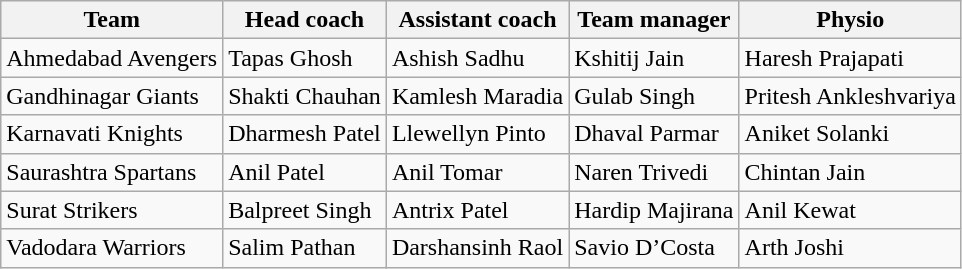<table class="wikitable sortable">
<tr>
<th>Team</th>
<th>Head coach</th>
<th>Assistant coach</th>
<th>Team manager</th>
<th>Physio</th>
</tr>
<tr>
<td>Ahmedabad Avengers</td>
<td>Tapas Ghosh</td>
<td>Ashish Sadhu</td>
<td>Kshitij Jain</td>
<td>Haresh Prajapati</td>
</tr>
<tr>
<td>Gandhinagar Giants</td>
<td>Shakti Chauhan</td>
<td>Kamlesh Maradia</td>
<td>Gulab Singh</td>
<td>Pritesh Ankleshvariya</td>
</tr>
<tr>
<td>Karnavati Knights</td>
<td>Dharmesh Patel</td>
<td>Llewellyn Pinto</td>
<td>Dhaval  Parmar</td>
<td>Aniket Solanki</td>
</tr>
<tr>
<td>Saurashtra Spartans</td>
<td>Anil Patel</td>
<td>Anil Tomar</td>
<td>Naren Trivedi</td>
<td>Chintan Jain</td>
</tr>
<tr>
<td>Surat Strikers</td>
<td>Balpreet Singh</td>
<td>Antrix Patel</td>
<td>Hardip Majirana</td>
<td>Anil Kewat</td>
</tr>
<tr>
<td>Vadodara Warriors</td>
<td>Salim Pathan</td>
<td>Darshansinh Raol</td>
<td>Savio D’Costa</td>
<td>Arth Joshi</td>
</tr>
</table>
